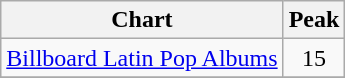<table class="wikitable">
<tr>
<th align="left">Chart</th>
<th align="center">Peak</th>
</tr>
<tr>
<td align="left"><a href='#'>Billboard Latin Pop Albums</a></td>
<td align="center">15</td>
</tr>
<tr>
</tr>
</table>
